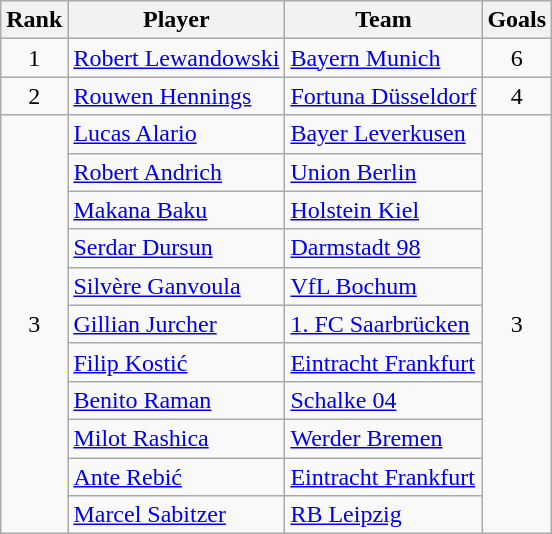<table class="wikitable" style="text-align:center;">
<tr>
<th>Rank</th>
<th>Player</th>
<th>Team</th>
<th>Goals</th>
</tr>
<tr>
<td>1</td>
<td style="text-align:left;"> <a href='#'>Robert Lewandowski</a></td>
<td style="text-align:left;"><a href='#'>Bayern Munich</a></td>
<td>6</td>
</tr>
<tr>
<td>2</td>
<td style="text-align:left;"> <a href='#'>Rouwen Hennings</a></td>
<td style="text-align:left;"><a href='#'>Fortuna Düsseldorf</a></td>
<td>4</td>
</tr>
<tr>
<td rowspan="11">3</td>
<td style="text-align:left;"> <a href='#'>Lucas Alario</a></td>
<td style="text-align:left;"><a href='#'>Bayer Leverkusen</a></td>
<td rowspan="11">3</td>
</tr>
<tr>
<td style="text-align:left;"> <a href='#'>Robert Andrich</a></td>
<td style="text-align:left;"><a href='#'>Union Berlin</a></td>
</tr>
<tr>
<td style="text-align:left;"> <a href='#'>Makana Baku</a></td>
<td style="text-align:left;"><a href='#'>Holstein Kiel</a></td>
</tr>
<tr>
<td style="text-align:left;"> <a href='#'>Serdar Dursun</a></td>
<td style="text-align:left;"><a href='#'>Darmstadt 98</a></td>
</tr>
<tr>
<td style="text-align:left;"> <a href='#'>Silvère Ganvoula</a></td>
<td style="text-align:left;"><a href='#'>VfL Bochum</a></td>
</tr>
<tr>
<td style="text-align:left;"> <a href='#'>Gillian Jurcher</a></td>
<td style="text-align:left;"><a href='#'>1. FC Saarbrücken</a></td>
</tr>
<tr>
<td style="text-align:left;"> <a href='#'>Filip Kostić</a></td>
<td style="text-align:left;"><a href='#'>Eintracht Frankfurt</a></td>
</tr>
<tr>
<td style="text-align:left;"> <a href='#'>Benito Raman</a></td>
<td style="text-align:left;"><a href='#'>Schalke 04</a></td>
</tr>
<tr>
<td style="text-align:left;"> <a href='#'>Milot Rashica</a></td>
<td style="text-align:left;"><a href='#'>Werder Bremen</a></td>
</tr>
<tr>
<td style="text-align:left;"> <a href='#'>Ante Rebić</a></td>
<td style="text-align:left;"><a href='#'>Eintracht Frankfurt</a></td>
</tr>
<tr>
<td style="text-align:left;"> <a href='#'>Marcel Sabitzer</a></td>
<td style="text-align:left;"><a href='#'>RB Leipzig</a></td>
</tr>
</table>
